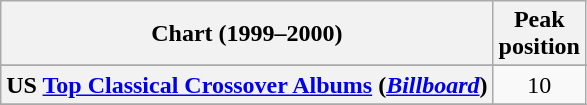<table class="wikitable sortable plainrowheaders" style="text-align:center">
<tr>
<th scope="col">Chart (1999–2000)</th>
<th scope="col">Peak<br>position</th>
</tr>
<tr>
</tr>
<tr>
</tr>
<tr>
</tr>
<tr>
<th scope="row">US <a href='#'>Top Classical Crossover Albums</a> (<em><a href='#'>Billboard</a></em>)</th>
<td>10</td>
</tr>
<tr>
</tr>
</table>
